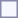<table style="border:1px solid #8888aa; background-color:#f7f8ff; padding:5px; font-size:95%; margin: 0px 12px 12px 0px;">
</table>
